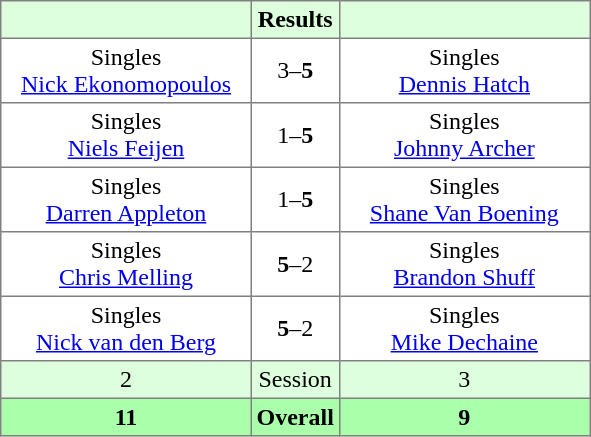<table border="1" cellpadding="3" style="border-collapse: collapse;">
<tr bgcolor="#ddffdd">
<th width="160"></th>
<th>Results</th>
<th width="160"></th>
</tr>
<tr>
<td align="center">Singles<br><a href='#'>Nick Ekonomopoulos</a></td>
<td align="center">3–<strong>5</strong></td>
<td align="center">Singles<br><a href='#'>Dennis Hatch</a></td>
</tr>
<tr>
<td align="center">Singles<br><a href='#'>Niels Feijen</a></td>
<td align="center">1–<strong>5</strong></td>
<td align="center">Singles<br><a href='#'>Johnny Archer</a></td>
</tr>
<tr>
<td align="center">Singles<br><a href='#'>Darren Appleton</a></td>
<td align="center">1–<strong>5</strong></td>
<td align="center">Singles<br><a href='#'>Shane Van Boening</a></td>
</tr>
<tr>
<td align="center">Singles<br><a href='#'>Chris Melling</a></td>
<td align="center"><strong>5</strong>–2</td>
<td align="center">Singles<br><a href='#'>Brandon Shuff</a></td>
</tr>
<tr>
<td align="center">Singles<br><a href='#'>Nick van den Berg</a></td>
<td align="center"><strong>5</strong>–2</td>
<td align="center">Singles<br><a href='#'>Mike Dechaine</a></td>
</tr>
<tr bgcolor="#ddffdd">
<td align="center">2</td>
<td align="center">Session</td>
<td align="center">3</td>
</tr>
<tr bgcolor="#aaffaa">
<th align="center">11</th>
<th align="center">Overall</th>
<th align="center">9</th>
</tr>
</table>
